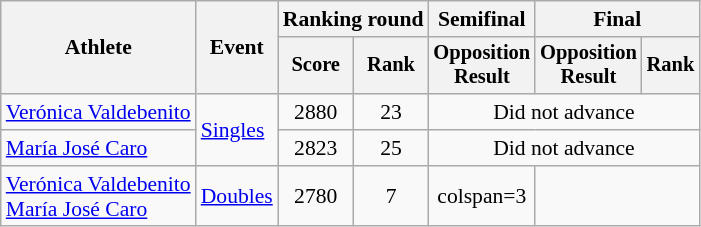<table class=wikitable style=font-size:90%;text-align:center>
<tr>
<th rowspan=2>Athlete</th>
<th rowspan=2>Event</th>
<th colspan=2>Ranking round</th>
<th>Semifinal</th>
<th colspan=2>Final</th>
</tr>
<tr style=font-size:95%>
<th>Score</th>
<th>Rank</th>
<th>Opposition<br>Result</th>
<th>Opposition<br>Result</th>
<th>Rank</th>
</tr>
<tr>
<td style="text-align:left"><a href='#'>Verónica Valdebenito</a></td>
<td style="text-align:left" rowspan=2><a href='#'>Singles</a></td>
<td>2880</td>
<td>23</td>
<td colspan="3">Did not advance</td>
</tr>
<tr>
<td style="text-align:left"><a href='#'>María José Caro</a></td>
<td>2823</td>
<td>25</td>
<td colspan="3">Did not advance</td>
</tr>
<tr>
<td style="text-align:left"><a href='#'>Verónica Valdebenito</a><br><a href='#'>María José Caro</a></td>
<td style="text-align:left"><a href='#'>Doubles</a></td>
<td>2780</td>
<td>7</td>
<td>colspan=3 </td>
</tr>
</table>
